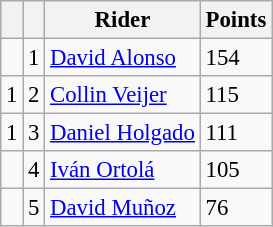<table class="wikitable" style="font-size: 95%;">
<tr>
<th></th>
<th></th>
<th>Rider</th>
<th>Points</th>
</tr>
<tr>
<td></td>
<td align=center>1</td>
<td> <a href='#'>David Alonso</a></td>
<td align=left>154</td>
</tr>
<tr>
<td> 1</td>
<td align=center>2</td>
<td> <a href='#'>Collin Veijer</a></td>
<td align=left>115</td>
</tr>
<tr>
<td> 1</td>
<td align=center>3</td>
<td> <a href='#'>Daniel Holgado</a></td>
<td align=left>111</td>
</tr>
<tr>
<td></td>
<td align=center>4</td>
<td> <a href='#'>Iván Ortolá</a></td>
<td align=left>105</td>
</tr>
<tr>
<td></td>
<td align=center>5</td>
<td> <a href='#'>David Muñoz</a></td>
<td align=left>76</td>
</tr>
</table>
